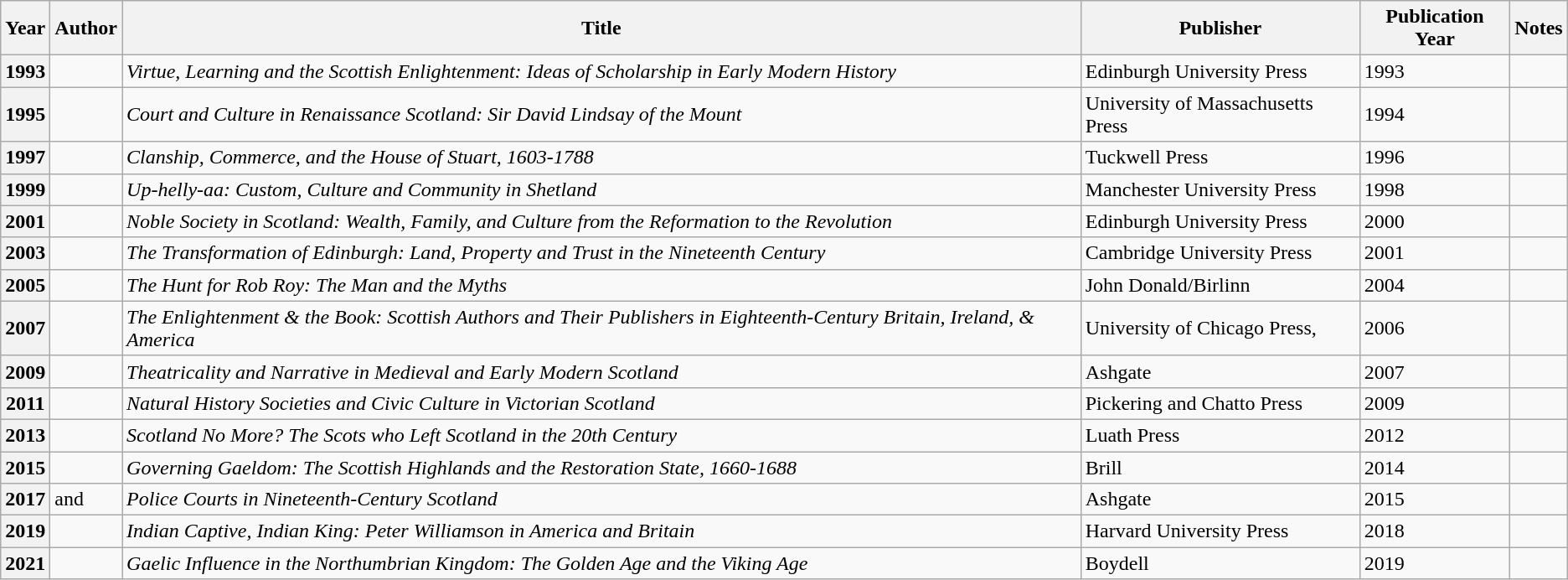<table class="wikitable sortable mw-collapsible">
<tr>
<th>Year</th>
<th>Author</th>
<th>Title</th>
<th>Publisher</th>
<th>Publication Year</th>
<th>Notes</th>
</tr>
<tr>
<th>1993</th>
<td></td>
<td><em>Virtue, Learning and the Scottish Enlightenment: Ideas of Scholarship in Early Modern History</em></td>
<td>Edinburgh University Press</td>
<td>1993</td>
<td></td>
</tr>
<tr>
<th>1995</th>
<td></td>
<td><em>Court and Culture in Renaissance Scotland: Sir David Lindsay of the Mount</em></td>
<td>University of Massachusetts Press</td>
<td>1994</td>
<td></td>
</tr>
<tr>
<th>1997</th>
<td></td>
<td><em>Clanship, Commerce, and the House of Stuart, 1603-1788</em></td>
<td>Tuckwell Press</td>
<td>1996</td>
<td></td>
</tr>
<tr>
<th>1999</th>
<td></td>
<td><em>Up-helly-aa: Custom, Culture and Community in Shetland</em></td>
<td>Manchester University Press</td>
<td>1998</td>
<td></td>
</tr>
<tr>
<th>2001</th>
<td></td>
<td><em>Noble Society in Scotland: Wealth, Family, and Culture from the Reformation to the Revolution</em></td>
<td>Edinburgh University Press</td>
<td>2000</td>
<td></td>
</tr>
<tr>
<th>2003</th>
<td></td>
<td><em>The Transformation of Edinburgh: Land, Property and Trust in the Nineteenth Century</em></td>
<td>Cambridge University Press</td>
<td>2001</td>
<td></td>
</tr>
<tr>
<th>2005</th>
<td></td>
<td><em>The Hunt for Rob Roy: The Man and the Myths</em></td>
<td>John Donald/Birlinn</td>
<td>2004</td>
<td></td>
</tr>
<tr>
<th>2007</th>
<td></td>
<td><em>The Enlightenment & the Book: Scottish Authors and Their Publishers in Eighteenth-Century Britain, Ireland, & America</em></td>
<td>University of Chicago Press,</td>
<td>2006</td>
<td></td>
</tr>
<tr>
<th>2009</th>
<td></td>
<td><em>Theatricality and Narrative in Medieval and Early Modern Scotland </em></td>
<td>Ashgate</td>
<td>2007</td>
<td></td>
</tr>
<tr>
<th>2011</th>
<td></td>
<td><em>Natural History Societies and Civic Culture in Victorian Scotland</em></td>
<td>Pickering and Chatto Press</td>
<td>2009</td>
<td></td>
</tr>
<tr>
<th>2013</th>
<td></td>
<td><em>Scotland No More? The Scots who Left Scotland in the 20th Century</em></td>
<td>Luath Press</td>
<td>2012</td>
<td></td>
</tr>
<tr>
<th>2015</th>
<td></td>
<td><em>Governing Gaeldom: The Scottish Highlands and the Restoration State, 1660-1688 </em></td>
<td>Brill</td>
<td>2014</td>
<td></td>
</tr>
<tr>
<th>2017</th>
<td> and </td>
<td><em>Police Courts in Nineteenth-Century Scotland</em></td>
<td>Ashgate</td>
<td>2015</td>
<td></td>
</tr>
<tr>
<th>2019</th>
<td></td>
<td><em>Indian Captive, Indian King: Peter Williamson in America and Britain </em></td>
<td>Harvard University Press</td>
<td>2018</td>
<td></td>
</tr>
<tr>
<th>2021</th>
<td></td>
<td><em>Gaelic Influence in the Northumbrian Kingdom: The Golden Age and the Viking Age</em></td>
<td>Boydell</td>
<td>2019</td>
<td></td>
</tr>
</table>
